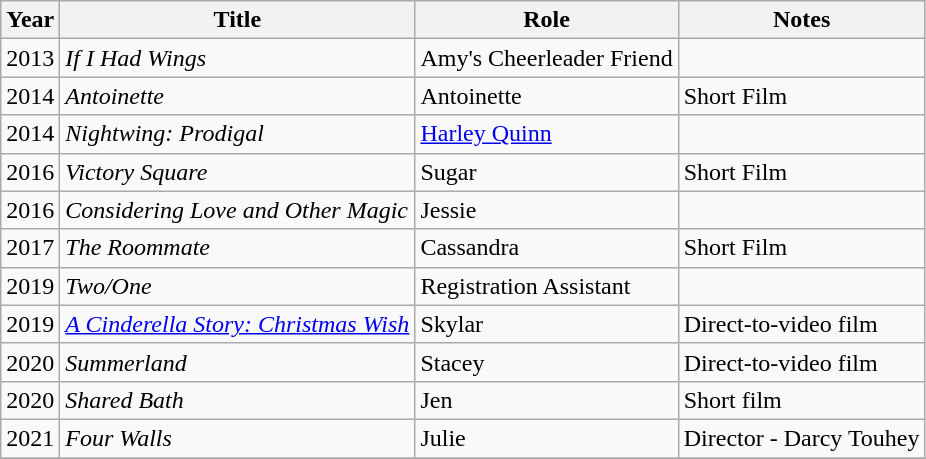<table class="wikitable">
<tr>
<th>Year</th>
<th>Title</th>
<th>Role</th>
<th>Notes</th>
</tr>
<tr>
<td>2013</td>
<td><em>If I Had Wings</em></td>
<td>Amy's Cheerleader Friend</td>
<td></td>
</tr>
<tr>
<td>2014</td>
<td><em>Antoinette</em> </td>
<td>Antoinette</td>
<td>Short Film</td>
</tr>
<tr>
<td>2014</td>
<td><em>Nightwing: Prodigal</em></td>
<td><a href='#'>Harley Quinn</a></td>
<td></td>
</tr>
<tr>
<td>2016</td>
<td><em>Victory Square</em></td>
<td>Sugar</td>
<td>Short Film</td>
</tr>
<tr>
<td>2016</td>
<td><em>Considering Love and Other Magic</em></td>
<td>Jessie</td>
<td></td>
</tr>
<tr>
<td>2017</td>
<td><em>The Roommate</em></td>
<td>Cassandra</td>
<td>Short Film</td>
</tr>
<tr>
<td>2019</td>
<td><em>Two/One</em></td>
<td>Registration Assistant</td>
<td></td>
</tr>
<tr>
<td>2019</td>
<td><em><a href='#'>A Cinderella Story: Christmas Wish</a></em></td>
<td>Skylar</td>
<td>Direct-to-video film</td>
</tr>
<tr>
<td>2020</td>
<td><em>Summerland</em></td>
<td>Stacey</td>
<td>Direct-to-video film</td>
</tr>
<tr>
<td>2020</td>
<td><em>Shared Bath</em></td>
<td>Jen</td>
<td>Short film</td>
</tr>
<tr>
<td>2021</td>
<td><em>Four Walls</em></td>
<td>Julie</td>
<td>Director - Darcy Touhey </td>
</tr>
<tr>
</tr>
</table>
